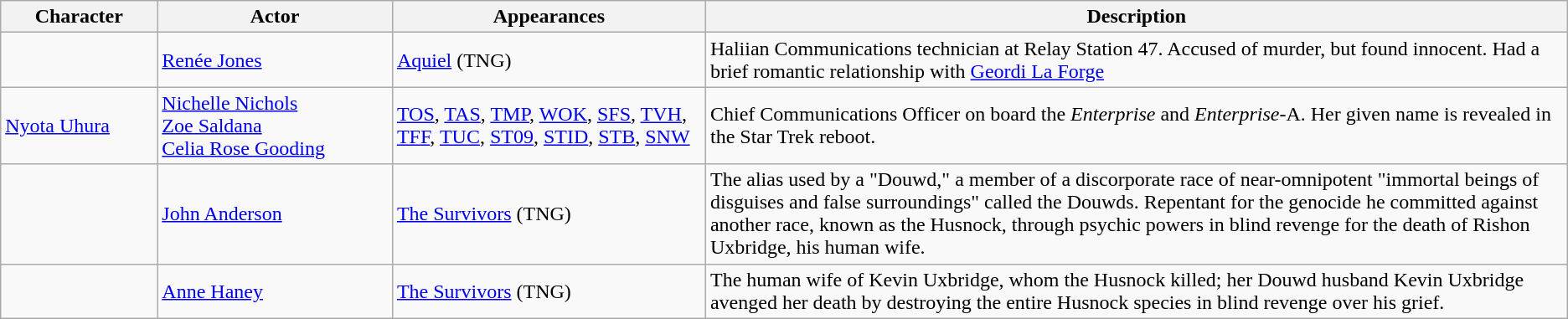<table class="wikitable">
<tr>
<th width="10%">Character</th>
<th width="15%">Actor</th>
<th width="20%">Appearances</th>
<th width="55%">Description</th>
</tr>
<tr>
<td></td>
<td><a href='#'>Renée Jones</a></td>
<td><a href='#'>Aquiel</a> (TNG)</td>
<td>Haliian Communications technician at Relay Station 47. Accused of murder, but found innocent. Had a brief romantic relationship with <a href='#'>Geordi La Forge</a></td>
</tr>
<tr>
<td><a href='#'>Nyota Uhura</a></td>
<td><a href='#'>Nichelle Nichols</a><br><a href='#'>Zoe Saldana</a><br><a href='#'>Celia Rose Gooding</a></td>
<td><a href='#'>TOS</a>, <a href='#'>TAS</a>, <a href='#'>TMP</a>, <a href='#'>WOK</a>, <a href='#'>SFS</a>, <a href='#'>TVH</a>, <a href='#'>TFF</a>, <a href='#'>TUC</a>, <a href='#'>ST09</a>, <a href='#'>STID</a>, <a href='#'>STB</a>, <a href='#'>SNW</a></td>
<td>Chief Communications Officer on board the <em>Enterprise</em> and <em>Enterprise</em>-A. Her given name is revealed in the Star Trek reboot.</td>
</tr>
<tr>
<td></td>
<td><a href='#'>John Anderson</a></td>
<td><a href='#'>The Survivors</a> (TNG)</td>
<td>The alias used by a "Douwd," a member of a discorporate race of near-omnipotent "immortal beings of disguises and false surroundings" called the Douwds. Repentant for the genocide he committed against another race, known as the Husnock, through psychic powers in blind revenge for the death of Rishon Uxbridge, his human wife.</td>
</tr>
<tr>
<td></td>
<td><a href='#'>Anne Haney</a></td>
<td><a href='#'>The Survivors</a> (TNG)</td>
<td>The human wife of Kevin Uxbridge, whom the Husnock killed; her Douwd husband Kevin Uxbridge avenged her death by destroying the entire Husnock species in blind revenge over his grief.</td>
</tr>
</table>
